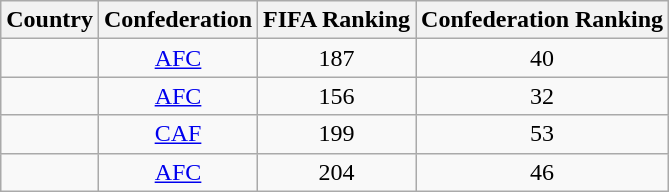<table class="wikitable sortable" style="text-align: center;">
<tr>
<th>Country</th>
<th>Confederation</th>
<th>FIFA Ranking</th>
<th>Confederation Ranking</th>
</tr>
<tr>
<td align=left></td>
<td><a href='#'>AFC</a></td>
<td>187</td>
<td>40</td>
</tr>
<tr>
<td align=left></td>
<td><a href='#'>AFC</a></td>
<td>156</td>
<td>32</td>
</tr>
<tr>
<td align=left></td>
<td><a href='#'>CAF</a></td>
<td>199</td>
<td>53</td>
</tr>
<tr>
<td align=left></td>
<td><a href='#'>AFC</a></td>
<td>204</td>
<td>46</td>
</tr>
</table>
